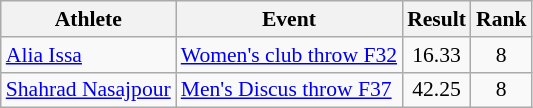<table class="wikitable" style="font-size:90%">
<tr>
<th>Athlete</th>
<th>Event</th>
<th>Result</th>
<th>Rank</th>
</tr>
<tr align=center>
<td align=left><a href='#'>Alia Issa</a></td>
<td align=left><a href='#'>Women's club throw F32</a></td>
<td>16.33</td>
<td>8</td>
</tr>
<tr align=center>
<td align=left><a href='#'>Shahrad Nasajpour</a></td>
<td align=left><a href='#'>Men's Discus throw F37</a></td>
<td>42.25</td>
<td>8</td>
</tr>
</table>
